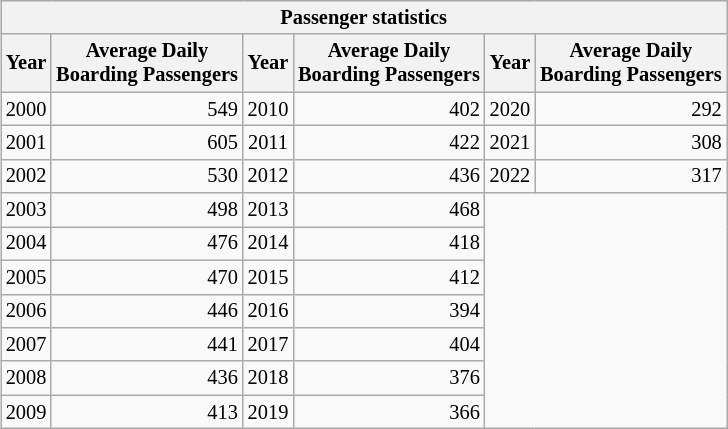<table class="wikitable" style="margin: 1em 0.2em; text-align: center; font-size: 85%;">
<tr style="background: #ddd;">
<th colspan="6">Passenger statistics</th>
</tr>
<tr>
<th>Year</th>
<th>Average Daily <br> Boarding Passengers</th>
<th>Year</th>
<th>Average Daily <br> Boarding Passengers</th>
<th>Year</th>
<th>Average Daily <br> Boarding Passengers</th>
</tr>
<tr>
<td>2000</td>
<td style="text-align:right;">549</td>
<td>2010</td>
<td style="text-align:right;">402</td>
<td>2020</td>
<td style="text-align:right;">292</td>
</tr>
<tr>
<td>2001</td>
<td style="text-align:right;">605</td>
<td>2011</td>
<td style="text-align:right;">422</td>
<td>2021</td>
<td style="text-align:right;">308</td>
</tr>
<tr>
<td>2002</td>
<td style="text-align:right;">530</td>
<td>2012</td>
<td style="text-align:right;">436</td>
<td>2022</td>
<td style="text-align:right;">317</td>
</tr>
<tr>
<td>2003</td>
<td style="text-align:right;">498</td>
<td>2013</td>
<td style="text-align:right;">468</td>
<td colspan="2" rowspan="7"></td>
</tr>
<tr>
<td>2004</td>
<td style="text-align:right;">476</td>
<td>2014</td>
<td style="text-align:right;">418</td>
</tr>
<tr>
<td>2005</td>
<td style="text-align:right;">470</td>
<td>2015</td>
<td style="text-align:right;">412</td>
</tr>
<tr>
<td>2006</td>
<td style="text-align:right;">446</td>
<td>2016</td>
<td style="text-align:right;">394</td>
</tr>
<tr>
<td>2007</td>
<td style="text-align:right;">441</td>
<td>2017</td>
<td style="text-align:right;">404</td>
</tr>
<tr>
<td>2008</td>
<td style="text-align:right;">436</td>
<td>2018</td>
<td style="text-align:right;">376</td>
</tr>
<tr>
<td>2009</td>
<td style="text-align:right;">413</td>
<td>2019</td>
<td style="text-align:right;">366</td>
</tr>
</table>
